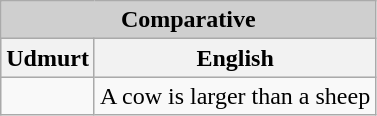<table class="wikitable">
<tr>
<th colspan="4" style="background:#cfcfcf;">Comparative</th>
</tr>
<tr style="background:#dfdfdf;" |>
<th>Udmurt</th>
<th>English</th>
</tr>
<tr>
<td></td>
<td>A cow is larger than a sheep</td>
</tr>
</table>
